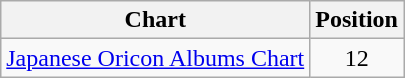<table class="wikitable sortable" style="text-align:center;">
<tr>
<th>Chart</th>
<th>Position</th>
</tr>
<tr>
<td align="left"><a href='#'>Japanese Oricon Albums Chart</a></td>
<td>12</td>
</tr>
</table>
